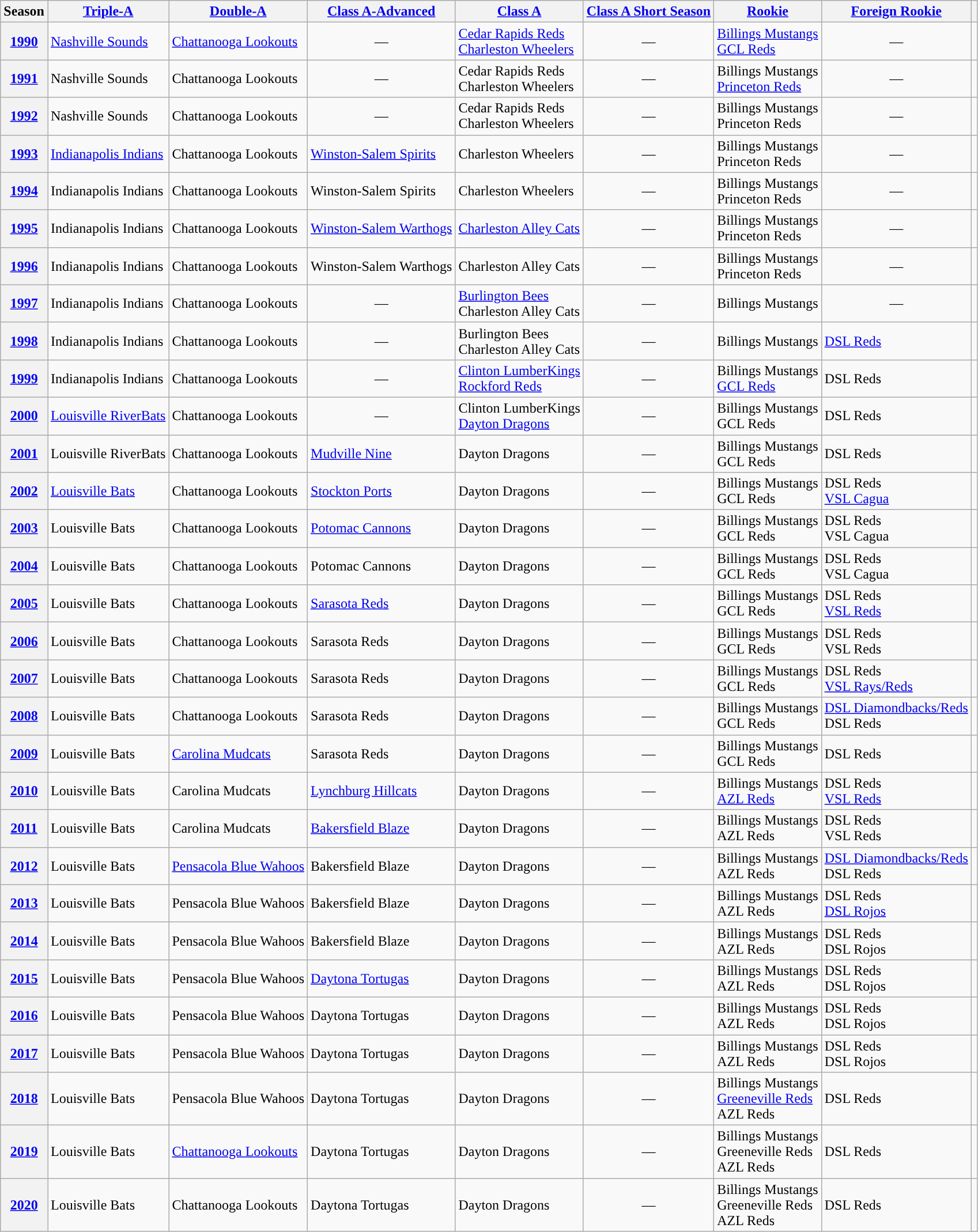<table class="wikitable plainrowheaders">
<tr>
<th scope="col">Season</th>
<th scope="col"><a href='#'><span>Triple-A</span></a></th>
<th scope="col"><a href='#'><span>Double-A</span></a></th>
<th scope="col"><a href='#'><span>Class A-Advanced</span></a></th>
<th scope="col"><a href='#'><span>Class A</span></a></th>
<th scope="col"><a href='#'><span>Class A Short Season</span></a></th>
<th scope="col"><a href='#'><span>Rookie</span></a></th>
<th scope="col"><a href='#'><span>Foreign Rookie</span></a></th>
<th scope="col"></th>
</tr>
<tr>
<th scope="row" style="text-align:center"><a href='#'>1990</a></th>
<td><a href='#'>Nashville Sounds</a></td>
<td><a href='#'>Chattanooga Lookouts</a></td>
<td align="center">—</td>
<td><a href='#'>Cedar Rapids Reds</a><br><a href='#'>Charleston Wheelers</a></td>
<td align="center">—</td>
<td><a href='#'>Billings Mustangs</a><br><a href='#'>GCL Reds</a></td>
<td align="center">—</td>
<td align="center"></td>
</tr>
<tr>
<th scope="row" style="text-align:center"><a href='#'>1991</a></th>
<td>Nashville Sounds</td>
<td>Chattanooga Lookouts</td>
<td align="center">—</td>
<td>Cedar Rapids Reds<br>Charleston Wheelers</td>
<td align="center">—</td>
<td>Billings Mustangs<br><a href='#'>Princeton Reds</a></td>
<td align="center">—</td>
<td align="center"></td>
</tr>
<tr>
<th scope="row" style="text-align:center"><a href='#'>1992</a></th>
<td>Nashville Sounds</td>
<td>Chattanooga Lookouts</td>
<td align="center">—</td>
<td>Cedar Rapids Reds<br>Charleston Wheelers</td>
<td align="center">—</td>
<td>Billings Mustangs<br>Princeton Reds</td>
<td align="center">—</td>
<td align="center"></td>
</tr>
<tr>
<th scope="row" style="text-align:center"><a href='#'>1993</a></th>
<td><a href='#'>Indianapolis Indians</a></td>
<td>Chattanooga Lookouts</td>
<td><a href='#'>Winston-Salem Spirits</a></td>
<td>Charleston Wheelers</td>
<td align="center">—</td>
<td>Billings Mustangs<br>Princeton Reds</td>
<td align="center">—</td>
<td align="center"></td>
</tr>
<tr>
<th scope="row" style="text-align:center"><a href='#'>1994</a></th>
<td>Indianapolis Indians</td>
<td>Chattanooga Lookouts</td>
<td>Winston-Salem Spirits</td>
<td>Charleston Wheelers</td>
<td align="center">—</td>
<td>Billings Mustangs<br>Princeton Reds</td>
<td align="center">—</td>
<td align="center"></td>
</tr>
<tr>
<th scope="row" style="text-align:center"><a href='#'>1995</a></th>
<td>Indianapolis Indians</td>
<td>Chattanooga Lookouts</td>
<td><a href='#'>Winston-Salem Warthogs</a></td>
<td><a href='#'>Charleston Alley Cats</a></td>
<td align="center">—</td>
<td>Billings Mustangs<br>Princeton Reds</td>
<td align="center">—</td>
<td align="center"></td>
</tr>
<tr>
<th scope="row" style="text-align:center"><a href='#'>1996</a></th>
<td>Indianapolis Indians</td>
<td>Chattanooga Lookouts</td>
<td>Winston-Salem Warthogs</td>
<td>Charleston Alley Cats</td>
<td align="center">—</td>
<td>Billings Mustangs<br>Princeton Reds</td>
<td align="center">—</td>
<td align="center"></td>
</tr>
<tr>
<th scope="row" style="text-align:center"><a href='#'>1997</a></th>
<td>Indianapolis Indians</td>
<td>Chattanooga Lookouts</td>
<td align="center">—</td>
<td><a href='#'>Burlington Bees</a><br>Charleston Alley Cats</td>
<td align="center">—</td>
<td>Billings Mustangs</td>
<td align="center">—</td>
<td align="center"></td>
</tr>
<tr>
<th scope="row" style="text-align:center"><a href='#'>1998</a></th>
<td>Indianapolis Indians</td>
<td>Chattanooga Lookouts</td>
<td align="center">—</td>
<td>Burlington Bees<br>Charleston Alley Cats</td>
<td align="center">—</td>
<td>Billings Mustangs</td>
<td><a href='#'>DSL Reds</a></td>
<td align="center"></td>
</tr>
<tr>
<th scope="row" style="text-align:center"><a href='#'>1999</a></th>
<td>Indianapolis Indians</td>
<td>Chattanooga Lookouts</td>
<td align="center">—</td>
<td><a href='#'>Clinton LumberKings</a><br><a href='#'>Rockford Reds</a></td>
<td align="center">—</td>
<td>Billings Mustangs<br><a href='#'>GCL Reds</a></td>
<td>DSL Reds</td>
<td align="center"></td>
</tr>
<tr>
<th scope="row" style="text-align:center"><a href='#'>2000</a></th>
<td><a href='#'>Louisville RiverBats</a></td>
<td>Chattanooga Lookouts</td>
<td align="center">—</td>
<td>Clinton LumberKings<br><a href='#'>Dayton Dragons</a></td>
<td align="center">—</td>
<td>Billings Mustangs<br>GCL Reds</td>
<td>DSL Reds</td>
<td align="center"></td>
</tr>
<tr>
<th scope="row" style="text-align:center"><a href='#'>2001</a></th>
<td>Louisville RiverBats</td>
<td>Chattanooga Lookouts</td>
<td><a href='#'>Mudville Nine</a></td>
<td>Dayton Dragons</td>
<td align="center">—</td>
<td>Billings Mustangs<br>GCL Reds</td>
<td>DSL Reds</td>
<td align="center"></td>
</tr>
<tr>
<th scope="row" style="text-align:center"><a href='#'>2002</a></th>
<td><a href='#'>Louisville Bats</a></td>
<td>Chattanooga Lookouts</td>
<td><a href='#'>Stockton Ports</a></td>
<td>Dayton Dragons</td>
<td align="center">—</td>
<td>Billings Mustangs<br>GCL Reds</td>
<td>DSL Reds<br><a href='#'>VSL Cagua</a></td>
<td align="center"></td>
</tr>
<tr>
<th scope="row" style="text-align:center"><a href='#'>2003</a></th>
<td>Louisville Bats</td>
<td>Chattanooga Lookouts</td>
<td><a href='#'>Potomac Cannons</a></td>
<td>Dayton Dragons</td>
<td align="center">—</td>
<td>Billings Mustangs<br>GCL Reds</td>
<td>DSL Reds<br>VSL Cagua</td>
<td align="center"></td>
</tr>
<tr>
<th scope="row" style="text-align:center"><a href='#'>2004</a></th>
<td>Louisville Bats</td>
<td>Chattanooga Lookouts</td>
<td>Potomac Cannons</td>
<td>Dayton Dragons</td>
<td align="center">—</td>
<td>Billings Mustangs<br>GCL Reds</td>
<td>DSL Reds<br>VSL Cagua</td>
<td align="center"></td>
</tr>
<tr>
<th scope="row" style="text-align:center"><a href='#'>2005</a></th>
<td>Louisville Bats</td>
<td>Chattanooga Lookouts</td>
<td><a href='#'>Sarasota Reds</a></td>
<td>Dayton Dragons</td>
<td align="center">—</td>
<td>Billings Mustangs<br>GCL Reds</td>
<td>DSL Reds<br><a href='#'>VSL Reds</a></td>
<td align="center"></td>
</tr>
<tr>
<th scope="row" style="text-align:center"><a href='#'>2006</a></th>
<td>Louisville Bats</td>
<td>Chattanooga Lookouts</td>
<td>Sarasota Reds</td>
<td>Dayton Dragons</td>
<td align="center">—</td>
<td>Billings Mustangs<br>GCL Reds</td>
<td>DSL Reds<br>VSL Reds</td>
<td align="center"></td>
</tr>
<tr>
<th scope="row" style="text-align:center"><a href='#'>2007</a></th>
<td>Louisville Bats</td>
<td>Chattanooga Lookouts</td>
<td>Sarasota Reds</td>
<td>Dayton Dragons</td>
<td align="center">—</td>
<td>Billings Mustangs<br>GCL Reds</td>
<td>DSL Reds<br><a href='#'>VSL Rays/Reds</a></td>
<td align="center"></td>
</tr>
<tr>
<th scope="row" style="text-align:center"><a href='#'>2008</a></th>
<td>Louisville Bats</td>
<td>Chattanooga Lookouts</td>
<td>Sarasota Reds</td>
<td>Dayton Dragons</td>
<td align="center">—</td>
<td>Billings Mustangs<br>GCL Reds</td>
<td><a href='#'>DSL Diamondbacks/Reds</a><br>DSL Reds</td>
<td align="center"></td>
</tr>
<tr>
<th scope="row" style="text-align:center"><a href='#'>2009</a></th>
<td>Louisville Bats</td>
<td><a href='#'>Carolina Mudcats</a></td>
<td>Sarasota Reds</td>
<td>Dayton Dragons</td>
<td align="center">—</td>
<td>Billings Mustangs<br>GCL Reds</td>
<td>DSL Reds</td>
<td align="center"></td>
</tr>
<tr>
<th scope="row" style="text-align:center"><a href='#'>2010</a></th>
<td>Louisville Bats</td>
<td>Carolina Mudcats</td>
<td><a href='#'>Lynchburg Hillcats</a></td>
<td>Dayton Dragons</td>
<td align="center">—</td>
<td>Billings Mustangs<br><a href='#'>AZL Reds</a></td>
<td>DSL Reds<br><a href='#'>VSL Reds</a></td>
<td align="center"></td>
</tr>
<tr>
<th scope="row" style="text-align:center"><a href='#'>2011</a></th>
<td>Louisville Bats</td>
<td>Carolina Mudcats</td>
<td><a href='#'>Bakersfield Blaze</a></td>
<td>Dayton Dragons</td>
<td align="center">—</td>
<td>Billings Mustangs<br>AZL Reds</td>
<td>DSL Reds<br>VSL Reds</td>
<td align="center"></td>
</tr>
<tr>
<th scope="row" style="text-align:center"><a href='#'>2012</a></th>
<td>Louisville Bats</td>
<td><a href='#'>Pensacola Blue Wahoos</a></td>
<td>Bakersfield Blaze</td>
<td>Dayton Dragons</td>
<td align="center">—</td>
<td>Billings Mustangs<br>AZL Reds</td>
<td><a href='#'>DSL Diamondbacks/Reds</a><br>DSL Reds</td>
<td align="center"></td>
</tr>
<tr>
<th scope="row" style="text-align:center"><a href='#'>2013</a></th>
<td>Louisville Bats</td>
<td>Pensacola Blue Wahoos</td>
<td>Bakersfield Blaze</td>
<td>Dayton Dragons</td>
<td align="center">—</td>
<td>Billings Mustangs<br>AZL Reds</td>
<td>DSL Reds<br><a href='#'>DSL Rojos</a></td>
<td align="center"></td>
</tr>
<tr>
<th scope="row" style="text-align:center"><a href='#'>2014</a></th>
<td>Louisville Bats</td>
<td>Pensacola Blue Wahoos</td>
<td>Bakersfield Blaze</td>
<td>Dayton Dragons</td>
<td align="center">—</td>
<td>Billings Mustangs<br>AZL Reds</td>
<td>DSL Reds<br>DSL Rojos</td>
<td align="center"></td>
</tr>
<tr>
<th scope="row" style="text-align:center"><a href='#'>2015</a></th>
<td>Louisville Bats</td>
<td>Pensacola Blue Wahoos</td>
<td><a href='#'>Daytona Tortugas</a></td>
<td>Dayton Dragons</td>
<td align="center">—</td>
<td>Billings Mustangs<br>AZL Reds</td>
<td>DSL Reds<br>DSL Rojos</td>
<td align="center"></td>
</tr>
<tr>
<th scope="row" style="text-align:center"><a href='#'>2016</a></th>
<td>Louisville Bats</td>
<td>Pensacola Blue Wahoos</td>
<td>Daytona Tortugas</td>
<td>Dayton Dragons</td>
<td align="center">—</td>
<td>Billings Mustangs<br>AZL Reds</td>
<td>DSL Reds<br>DSL Rojos</td>
<td align="center"></td>
</tr>
<tr>
<th scope="row" style="text-align:center"><a href='#'>2017</a></th>
<td>Louisville Bats</td>
<td>Pensacola Blue Wahoos</td>
<td>Daytona Tortugas</td>
<td>Dayton Dragons</td>
<td align="center">—</td>
<td>Billings Mustangs<br>AZL Reds</td>
<td>DSL Reds<br>DSL Rojos</td>
<td align="center"></td>
</tr>
<tr>
<th scope="row" style="text-align:center"><a href='#'>2018</a></th>
<td>Louisville Bats</td>
<td>Pensacola Blue Wahoos</td>
<td>Daytona Tortugas</td>
<td>Dayton Dragons</td>
<td align="center">—</td>
<td>Billings Mustangs<br><a href='#'>Greeneville Reds</a><br>AZL Reds</td>
<td>DSL Reds</td>
<td align="center"></td>
</tr>
<tr>
<th scope="row" style="text-align:center"><a href='#'>2019</a></th>
<td>Louisville Bats</td>
<td><a href='#'>Chattanooga Lookouts</a></td>
<td>Daytona Tortugas</td>
<td>Dayton Dragons</td>
<td align="center">—</td>
<td>Billings Mustangs<br>Greeneville Reds<br>AZL Reds</td>
<td>DSL Reds</td>
<td align="center"></td>
</tr>
<tr>
<th scope="row" style="text-align:center"><a href='#'>2020</a></th>
<td>Louisville Bats</td>
<td>Chattanooga Lookouts</td>
<td>Daytona Tortugas</td>
<td>Dayton Dragons</td>
<td align="center">—</td>
<td>Billings Mustangs<br>Greeneville Reds<br>AZL Reds</td>
<td>DSL Reds</td>
<td align="center"></td>
</tr>
</table>
